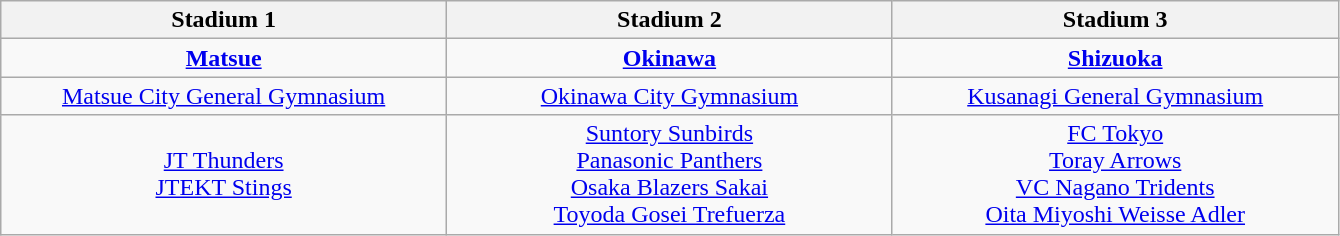<table class=wikitable style=text-align:center>
<tr>
<th width=25%>Stadium 1</th>
<th width=25%>Stadium 2</th>
<th width=25%>Stadium 3</th>
</tr>
<tr>
<td><strong><a href='#'>Matsue</a></strong></td>
<td><strong><a href='#'>Okinawa</a></strong></td>
<td><strong><a href='#'>Shizuoka</a></strong></td>
</tr>
<tr>
<td><a href='#'>Matsue City General Gymnasium</a></td>
<td><a href='#'>Okinawa City Gymnasium</a></td>
<td><a href='#'>Kusanagi General Gymnasium</a></td>
</tr>
<tr>
<td><a href='#'>JT Thunders</a><br><a href='#'>JTEKT Stings</a></td>
<td><a href='#'>Suntory Sunbirds</a><br><a href='#'>Panasonic Panthers</a><br><a href='#'>Osaka Blazers Sakai</a><br><a href='#'>Toyoda Gosei Trefuerza</a></td>
<td><a href='#'>FC Tokyo</a><br><a href='#'>Toray Arrows</a><br><a href='#'>VC Nagano Tridents</a><br><a href='#'>Oita Miyoshi Weisse Adler</a></td>
</tr>
</table>
